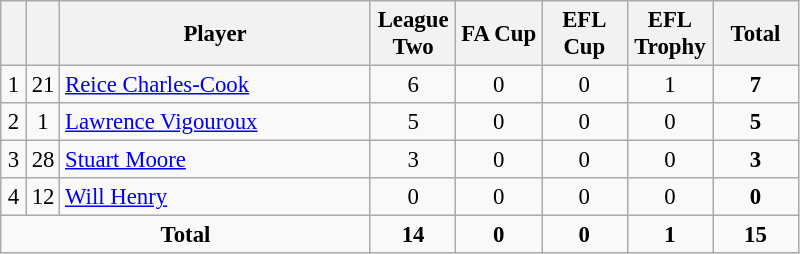<table class="wikitable sortable" style="font-size: 95%; text-align: center;">
<tr>
<th width=10></th>
<th width=10></th>
<th width=200>Player</th>
<th width=50>League Two</th>
<th width=50>FA Cup</th>
<th width=50>EFL Cup</th>
<th width=50>EFL Trophy</th>
<th width=50>Total</th>
</tr>
<tr>
<td>1</td>
<td>21</td>
<td align="left"> <a href='#'>Reice Charles-Cook</a></td>
<td>6</td>
<td>0</td>
<td>0</td>
<td>1</td>
<td><strong>7</strong></td>
</tr>
<tr>
<td>2</td>
<td>1</td>
<td align="left"> <a href='#'>Lawrence Vigouroux</a></td>
<td>5</td>
<td>0</td>
<td>0</td>
<td>0</td>
<td><strong>5</strong></td>
</tr>
<tr>
<td>3</td>
<td>28</td>
<td align="left"> <a href='#'>Stuart Moore</a></td>
<td>3</td>
<td>0</td>
<td>0</td>
<td>0</td>
<td><strong>3</strong></td>
</tr>
<tr>
<td>4</td>
<td>12</td>
<td align="left"> <a href='#'>Will Henry</a></td>
<td>0</td>
<td>0</td>
<td>0</td>
<td>0</td>
<td><strong>0</strong></td>
</tr>
<tr>
<td colspan="3"><strong>Total</strong></td>
<td><strong>14</strong></td>
<td><strong>0</strong></td>
<td><strong>0</strong></td>
<td><strong>1</strong></td>
<td><strong>15</strong></td>
</tr>
</table>
